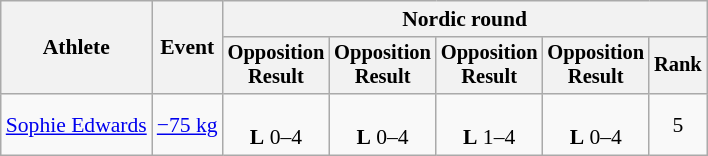<table class="wikitable" style="font-size:90%">
<tr>
<th rowspan=2>Athlete</th>
<th rowspan=2>Event</th>
<th colspan=5>Nordic round</th>
</tr>
<tr style="font-size: 95%">
<th>Opposition<br>Result</th>
<th>Opposition<br>Result</th>
<th>Opposition<br>Result</th>
<th>Opposition<br>Result</th>
<th>Rank</th>
</tr>
<tr align=center>
<td align=left><a href='#'>Sophie Edwards</a></td>
<td align=left><a href='#'>−75 kg</a></td>
<td><br><strong>L</strong> 0–4</td>
<td><br><strong>L</strong> 0–4</td>
<td><br><strong>L</strong> 1–4</td>
<td><br><strong>L</strong> 0–4</td>
<td>5</td>
</tr>
</table>
